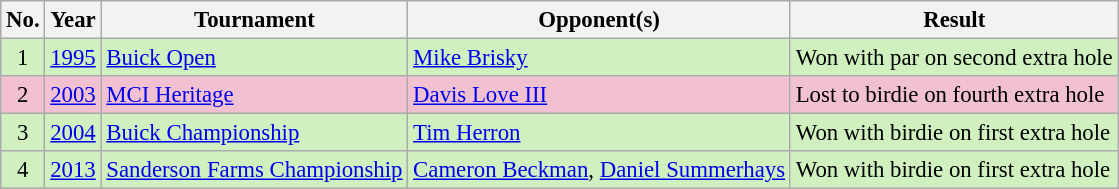<table class="wikitable" style="font-size:95%;">
<tr>
<th>No.</th>
<th>Year</th>
<th>Tournament</th>
<th>Opponent(s)</th>
<th>Result</th>
</tr>
<tr style="background:#D0F0C0;">
<td align=center>1</td>
<td><a href='#'>1995</a></td>
<td><a href='#'>Buick Open</a></td>
<td> <a href='#'>Mike Brisky</a></td>
<td>Won with par on second extra hole</td>
</tr>
<tr style="background:#F2C1D1;">
<td align=center>2</td>
<td><a href='#'>2003</a></td>
<td><a href='#'>MCI Heritage</a></td>
<td> <a href='#'>Davis Love III</a></td>
<td>Lost to birdie on fourth extra hole</td>
</tr>
<tr style="background:#D0F0C0;">
<td align=center>3</td>
<td><a href='#'>2004</a></td>
<td><a href='#'>Buick Championship</a></td>
<td> <a href='#'>Tim Herron</a></td>
<td>Won with birdie on first extra hole</td>
</tr>
<tr style="background:#D0F0C0;">
<td align=center>4</td>
<td><a href='#'>2013</a></td>
<td><a href='#'>Sanderson Farms Championship</a></td>
<td> <a href='#'>Cameron Beckman</a>,  <a href='#'>Daniel Summerhays</a></td>
<td>Won with birdie on first extra hole</td>
</tr>
</table>
